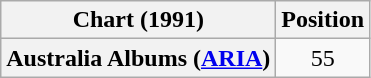<table class="wikitable sortable plainrowheaders" style="text-align:center">
<tr>
<th scope="col">Chart (1991)</th>
<th scope="col">Position</th>
</tr>
<tr>
<th scope="row">Australia Albums (<a href='#'>ARIA</a>)</th>
<td>55</td>
</tr>
</table>
